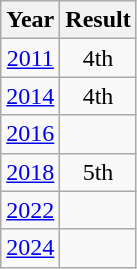<table class="wikitable" style="text-align:center">
<tr>
<th>Year</th>
<th>Result</th>
</tr>
<tr>
<td><a href='#'>2011</a></td>
<td>4th</td>
</tr>
<tr>
<td><a href='#'>2014</a></td>
<td>4th</td>
</tr>
<tr>
<td><a href='#'>2016</a></td>
<td></td>
</tr>
<tr>
<td><a href='#'>2018</a></td>
<td>5th</td>
</tr>
<tr>
<td><a href='#'>2022</a></td>
<td></td>
</tr>
<tr>
<td><a href='#'>2024</a></td>
<td></td>
</tr>
</table>
